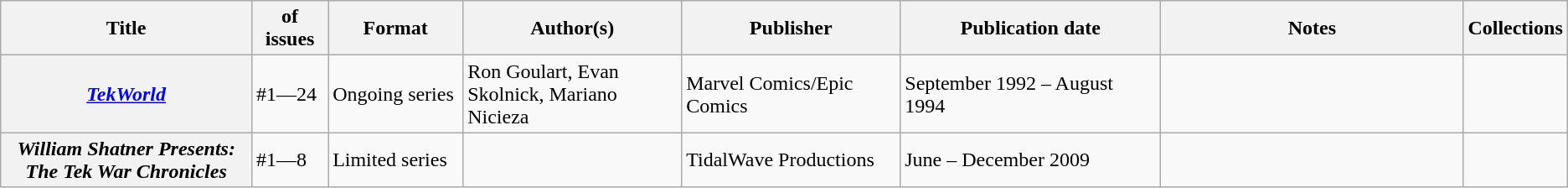<table class="wikitable">
<tr>
<th>Title</th>
<th style="width:40pt"> of issues</th>
<th style="width:75pt">Format</th>
<th style="width:125pt">Author(s)</th>
<th style="width:125pt">Publisher</th>
<th style="width:150pt">Publication date</th>
<th style="width:175pt">Notes</th>
<th>Collections</th>
</tr>
<tr>
<th><em><a href='#'>TekWorld</a></em></th>
<td>#1—24</td>
<td>Ongoing series</td>
<td>Ron Goulart, Evan Skolnick, Mariano Nicieza</td>
<td>Marvel Comics/Epic Comics</td>
<td>September 1992 – August 1994</td>
<td></td>
<td></td>
</tr>
<tr>
<th><em>William Shatner Presents: The Tek War Chronicles</em></th>
<td>#1—8</td>
<td>Limited series</td>
<td></td>
<td>TidalWave Productions</td>
<td>June – December 2009</td>
<td></td>
<td></td>
</tr>
</table>
